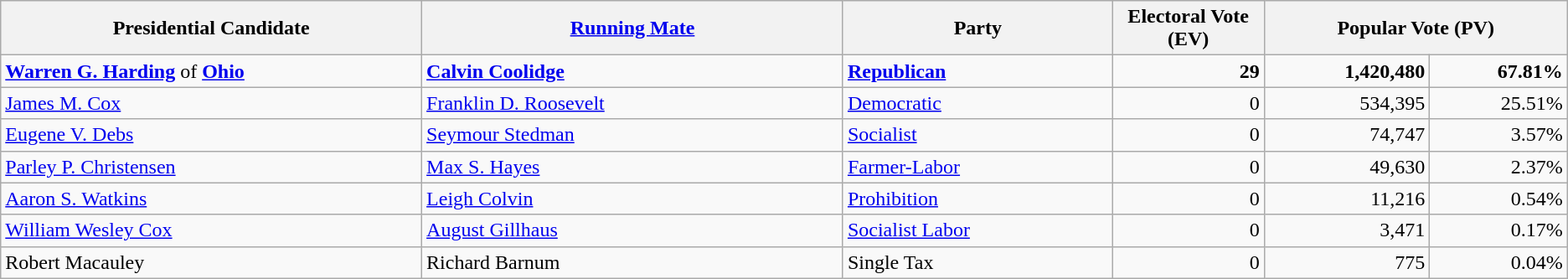<table class="wikitable">
<tr>
<th width="25%">Presidential Candidate</th>
<th width="25%"><a href='#'>Running Mate</a></th>
<th width="16%">Party</th>
<th width="9%">Electoral Vote (EV)</th>
<th colspan="2" width="18%">Popular Vote (PV)</th>
</tr>
<tr>
<td><strong><a href='#'>Warren G. Harding</a></strong> of <strong><a href='#'>Ohio</a></strong></td>
<td><strong><a href='#'>Calvin Coolidge</a></strong></td>
<td><strong><a href='#'>Republican</a></strong></td>
<td align="right"><strong>29</strong></td>
<td align="right"><strong>1,420,480</strong></td>
<td align="right"><strong>67.81%</strong></td>
</tr>
<tr>
<td><a href='#'>James M. Cox</a></td>
<td><a href='#'>Franklin D. Roosevelt</a></td>
<td><a href='#'>Democratic</a></td>
<td align="right">0</td>
<td align="right">534,395</td>
<td align="right">25.51%</td>
</tr>
<tr>
<td><a href='#'>Eugene V. Debs</a></td>
<td><a href='#'>Seymour Stedman</a></td>
<td><a href='#'>Socialist</a></td>
<td align="right">0</td>
<td align="right">74,747</td>
<td align="right">3.57%</td>
</tr>
<tr>
<td><a href='#'>Parley P. Christensen</a></td>
<td><a href='#'>Max S. Hayes</a></td>
<td><a href='#'>Farmer-Labor</a></td>
<td align="right">0</td>
<td align="right">49,630</td>
<td align="right">2.37%</td>
</tr>
<tr>
<td><a href='#'>Aaron S. Watkins</a></td>
<td><a href='#'>Leigh Colvin</a></td>
<td><a href='#'>Prohibition</a></td>
<td align="right">0</td>
<td align="right">11,216</td>
<td align="right">0.54%</td>
</tr>
<tr>
<td><a href='#'>William Wesley Cox</a></td>
<td><a href='#'>August Gillhaus</a></td>
<td><a href='#'>Socialist Labor</a></td>
<td align="right">0</td>
<td align="right">3,471</td>
<td align="right">0.17%</td>
</tr>
<tr>
<td>Robert Macauley</td>
<td>Richard Barnum</td>
<td>Single Tax</td>
<td align="right">0</td>
<td align="right">775</td>
<td align="right">0.04%</td>
</tr>
</table>
